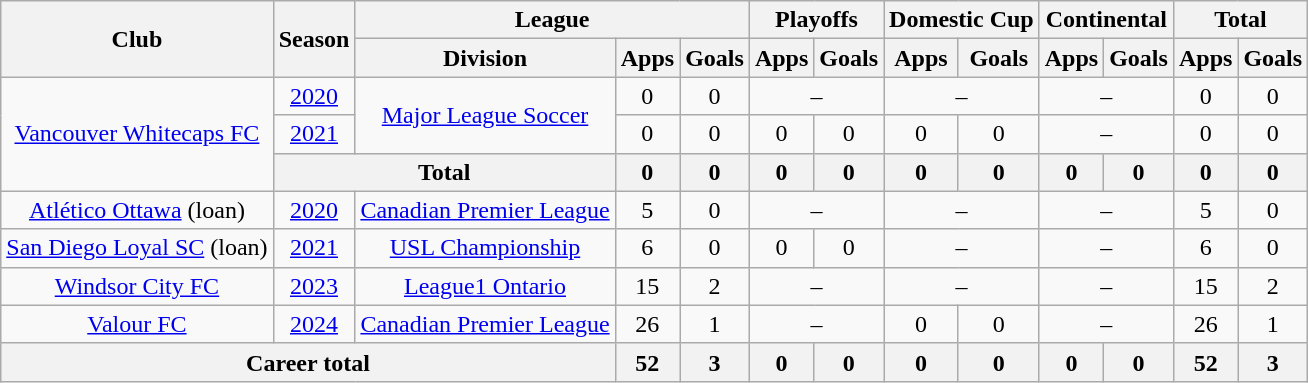<table class="wikitable" style="text-align: center">
<tr>
<th rowspan="2">Club</th>
<th rowspan="2">Season</th>
<th colspan="3">League</th>
<th colspan="2">Playoffs</th>
<th colspan="2">Domestic Cup</th>
<th colspan="2">Continental</th>
<th colspan="2">Total</th>
</tr>
<tr>
<th>Division</th>
<th>Apps</th>
<th>Goals</th>
<th>Apps</th>
<th>Goals</th>
<th>Apps</th>
<th>Goals</th>
<th>Apps</th>
<th>Goals</th>
<th>Apps</th>
<th>Goals</th>
</tr>
<tr>
<td rowspan=3><a href='#'>Vancouver Whitecaps FC</a></td>
<td><a href='#'>2020</a></td>
<td rowspan=2><a href='#'>Major League Soccer</a></td>
<td>0</td>
<td>0</td>
<td colspan="2">–</td>
<td colspan="2">–</td>
<td colspan="2">–</td>
<td>0</td>
<td>0</td>
</tr>
<tr>
<td><a href='#'>2021</a></td>
<td>0</td>
<td>0</td>
<td>0</td>
<td>0</td>
<td>0</td>
<td>0</td>
<td colspan="2">–</td>
<td>0</td>
<td>0</td>
</tr>
<tr>
<th colspan="2">Total</th>
<th>0</th>
<th>0</th>
<th>0</th>
<th>0</th>
<th>0</th>
<th>0</th>
<th>0</th>
<th>0</th>
<th>0</th>
<th>0</th>
</tr>
<tr>
<td><a href='#'>Atlético Ottawa</a> (loan)</td>
<td><a href='#'>2020</a></td>
<td><a href='#'>Canadian Premier League</a></td>
<td>5</td>
<td>0</td>
<td colspan="2">–</td>
<td colspan="2">–</td>
<td colspan="2">–</td>
<td>5</td>
<td>0</td>
</tr>
<tr>
<td><a href='#'>San Diego Loyal SC</a> (loan)</td>
<td><a href='#'>2021</a></td>
<td><a href='#'>USL Championship</a></td>
<td>6</td>
<td>0</td>
<td>0</td>
<td>0</td>
<td colspan="2">–</td>
<td colspan="2">–</td>
<td>6</td>
<td>0</td>
</tr>
<tr>
<td><a href='#'>Windsor City FC</a></td>
<td><a href='#'>2023</a></td>
<td><a href='#'>League1 Ontario</a></td>
<td>15</td>
<td>2</td>
<td colspan="2">–</td>
<td colspan="2">–</td>
<td colspan="2">–</td>
<td>15</td>
<td>2</td>
</tr>
<tr>
<td><a href='#'>Valour FC</a></td>
<td><a href='#'>2024</a></td>
<td><a href='#'>Canadian Premier League</a></td>
<td>26</td>
<td>1</td>
<td colspan="2">–</td>
<td>0</td>
<td>0</td>
<td colspan="2">–</td>
<td>26</td>
<td>1</td>
</tr>
<tr>
<th colspan="3"><strong>Career total</strong></th>
<th>52</th>
<th>3</th>
<th>0</th>
<th>0</th>
<th>0</th>
<th>0</th>
<th>0</th>
<th>0</th>
<th>52</th>
<th>3</th>
</tr>
</table>
